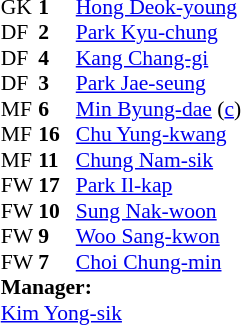<table cellspacing="0" cellpadding="0" style="font-size:90%; margin:auto;">
<tr>
<th width="25"></th>
<th width="25"></th>
</tr>
<tr>
<td>GK</td>
<td><strong>1</strong></td>
<td><a href='#'>Hong Deok-young</a></td>
</tr>
<tr>
<td>DF</td>
<td><strong>2</strong></td>
<td><a href='#'>Park Kyu-chung</a></td>
</tr>
<tr>
<td>DF</td>
<td><strong>4</strong></td>
<td><a href='#'>Kang Chang-gi</a></td>
</tr>
<tr>
<td>DF</td>
<td><strong>3</strong></td>
<td><a href='#'>Park Jae-seung</a></td>
</tr>
<tr>
<td>MF</td>
<td><strong>6</strong></td>
<td><a href='#'>Min Byung-dae</a> (<a href='#'>c</a>)</td>
</tr>
<tr>
<td>MF</td>
<td><strong>16</strong></td>
<td><a href='#'>Chu Yung-kwang</a></td>
</tr>
<tr>
<td>MF</td>
<td><strong>11</strong></td>
<td><a href='#'>Chung Nam-sik</a></td>
</tr>
<tr>
<td>FW</td>
<td><strong>17</strong></td>
<td><a href='#'>Park Il-kap</a></td>
</tr>
<tr>
<td>FW</td>
<td><strong>10</strong></td>
<td><a href='#'>Sung Nak-woon</a></td>
</tr>
<tr>
<td>FW</td>
<td><strong>9</strong></td>
<td><a href='#'>Woo Sang-kwon</a></td>
</tr>
<tr>
<td>FW</td>
<td><strong>7</strong></td>
<td><a href='#'>Choi Chung-min</a></td>
</tr>
<tr>
<td colspan=3><strong>Manager:</strong></td>
</tr>
<tr>
<td colspan=4> <a href='#'>Kim Yong-sik</a></td>
</tr>
</table>
